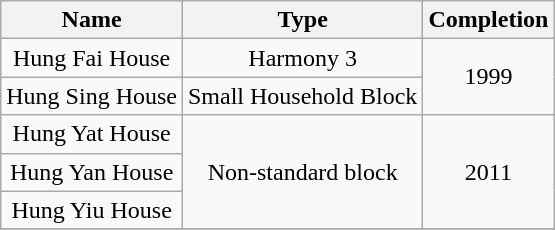<table class="wikitable" style="text-align: center">
<tr>
<th>Name</th>
<th>Type</th>
<th>Completion</th>
</tr>
<tr>
<td>Hung Fai House</td>
<td rowspan="1">Harmony 3</td>
<td rowspan="2">1999</td>
</tr>
<tr>
<td>Hung Sing House</td>
<td rowspan="1">Small Household Block</td>
</tr>
<tr>
<td>Hung Yat House</td>
<td rowspan="3">Non-standard block</td>
<td rowspan="3">2011</td>
</tr>
<tr>
<td>Hung Yan House</td>
</tr>
<tr>
<td>Hung Yiu House</td>
</tr>
<tr>
</tr>
</table>
